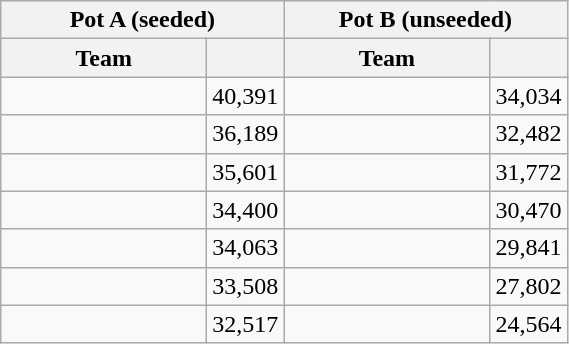<table class="wikitable">
<tr>
<th colspan=2>Pot A (seeded)</th>
<th colspan=2>Pot B (unseeded)</th>
</tr>
<tr>
<th width=130>Team</th>
<th></th>
<th width=130>Team</th>
<th></th>
</tr>
<tr>
<td></td>
<td align=right>40,391</td>
<td></td>
<td align=right>34,034</td>
</tr>
<tr>
<td></td>
<td align=right>36,189</td>
<td></td>
<td align=right>32,482</td>
</tr>
<tr>
<td></td>
<td align=right>35,601</td>
<td></td>
<td align=right>31,772</td>
</tr>
<tr>
<td></td>
<td align=right>34,400</td>
<td></td>
<td align=right>30,470</td>
</tr>
<tr>
<td></td>
<td align=right>34,063</td>
<td></td>
<td align=right>29,841</td>
</tr>
<tr>
<td></td>
<td align=right>33,508</td>
<td></td>
<td align=right>27,802</td>
</tr>
<tr>
<td></td>
<td align=right>32,517</td>
<td></td>
<td align=right>24,564</td>
</tr>
</table>
